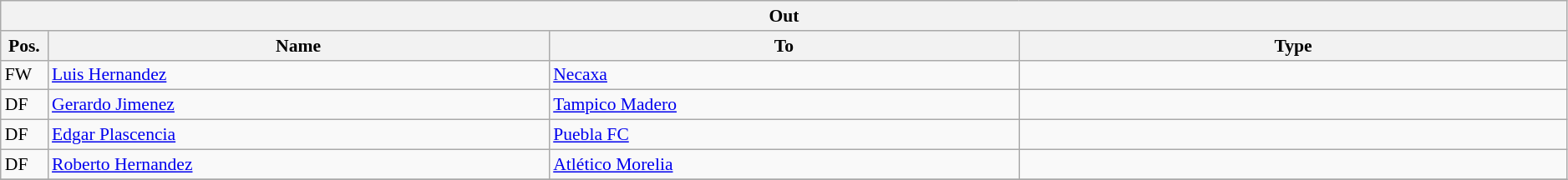<table class="wikitable" style="font-size:90%;width:99%;">
<tr>
<th colspan="4">Out</th>
</tr>
<tr>
<th width=3%>Pos.</th>
<th width=32%>Name</th>
<th width=30%>To</th>
<th width=35%>Type</th>
</tr>
<tr>
<td>FW</td>
<td><a href='#'>Luis Hernandez</a></td>
<td><a href='#'>Necaxa</a></td>
<td></td>
</tr>
<tr>
<td>DF</td>
<td><a href='#'>Gerardo Jimenez</a></td>
<td><a href='#'>Tampico Madero</a></td>
<td></td>
</tr>
<tr>
<td>DF</td>
<td><a href='#'>Edgar Plascencia</a></td>
<td><a href='#'>Puebla FC</a></td>
<td></td>
</tr>
<tr>
<td>DF</td>
<td><a href='#'>Roberto Hernandez</a></td>
<td><a href='#'>Atlético Morelia</a></td>
<td></td>
</tr>
<tr>
</tr>
</table>
